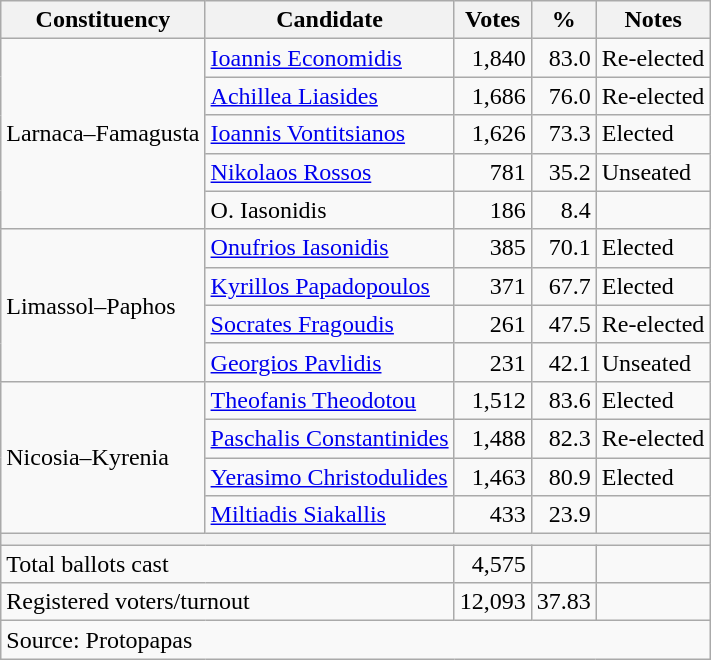<table class=wikitable style=text-align:right>
<tr>
<th>Constituency</th>
<th>Candidate</th>
<th>Votes</th>
<th>%</th>
<th>Notes</th>
</tr>
<tr>
<td rowspan=5 align=left>Larnaca–Famagusta</td>
<td align=left><a href='#'>Ioannis Economidis</a></td>
<td>1,840</td>
<td>83.0</td>
<td align=left>Re-elected</td>
</tr>
<tr>
<td align=left><a href='#'>Achillea Liasides</a></td>
<td>1,686</td>
<td>76.0</td>
<td align=left>Re-elected</td>
</tr>
<tr>
<td align=left><a href='#'>Ioannis Vontitsianos</a></td>
<td>1,626</td>
<td>73.3</td>
<td align=left>Elected</td>
</tr>
<tr>
<td align=left><a href='#'>Nikolaos Rossos</a></td>
<td>781</td>
<td>35.2</td>
<td align=left>Unseated</td>
</tr>
<tr>
<td align=left>O. Iasonidis</td>
<td>186</td>
<td>8.4</td>
<td align=left></td>
</tr>
<tr>
<td align=left rowspan=4>Limassol–Paphos</td>
<td align=left><a href='#'>Onufrios Iasonidis</a></td>
<td>385</td>
<td>70.1</td>
<td align=left>Elected</td>
</tr>
<tr>
<td align=left><a href='#'>Kyrillos Papadopoulos</a></td>
<td>371</td>
<td>67.7</td>
<td align=left>Elected</td>
</tr>
<tr>
<td align=left><a href='#'>Socrates Fragoudis</a></td>
<td>261</td>
<td>47.5</td>
<td align=left>Re-elected</td>
</tr>
<tr>
<td align=left><a href='#'>Georgios Pavlidis</a></td>
<td>231</td>
<td>42.1</td>
<td align=left>Unseated</td>
</tr>
<tr>
<td align=left rowspan=4>Nicosia–Kyrenia</td>
<td align=left><a href='#'>Theofanis Theodotou</a></td>
<td>1,512</td>
<td>83.6</td>
<td align=left>Elected</td>
</tr>
<tr>
<td align=left><a href='#'>Paschalis Constantinides</a></td>
<td>1,488</td>
<td>82.3</td>
<td align=left>Re-elected</td>
</tr>
<tr>
<td align=left><a href='#'>Yerasimo Christodulides</a></td>
<td>1,463</td>
<td>80.9</td>
<td align=left>Elected</td>
</tr>
<tr>
<td align=left><a href='#'>Miltiadis Siakallis</a></td>
<td>433</td>
<td>23.9</td>
</tr>
<tr>
<th colspan=5></th>
</tr>
<tr>
<td align=left colspan=2>Total ballots cast</td>
<td>4,575</td>
<td></td>
<td></td>
</tr>
<tr>
<td align=left colspan=2>Registered voters/turnout</td>
<td>12,093</td>
<td>37.83</td>
<td></td>
</tr>
<tr>
<td align=left colspan=5>Source: Protopapas</td>
</tr>
</table>
